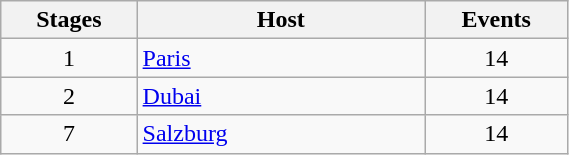<table class="wikitable" style="width:30%;">
<tr>
<th width=40>Stages</th>
<th width=100>Host</th>
<th width=20>Events</th>
</tr>
<tr>
<td align=center>1</td>
<td> <a href='#'>Paris</a></td>
<td align=center>14</td>
</tr>
<tr>
<td align=center>2</td>
<td> <a href='#'>Dubai</a></td>
<td align=center>14</td>
</tr>
<tr>
<td align=center>7</td>
<td> <a href='#'>Salzburg</a></td>
<td align=center>14</td>
</tr>
</table>
